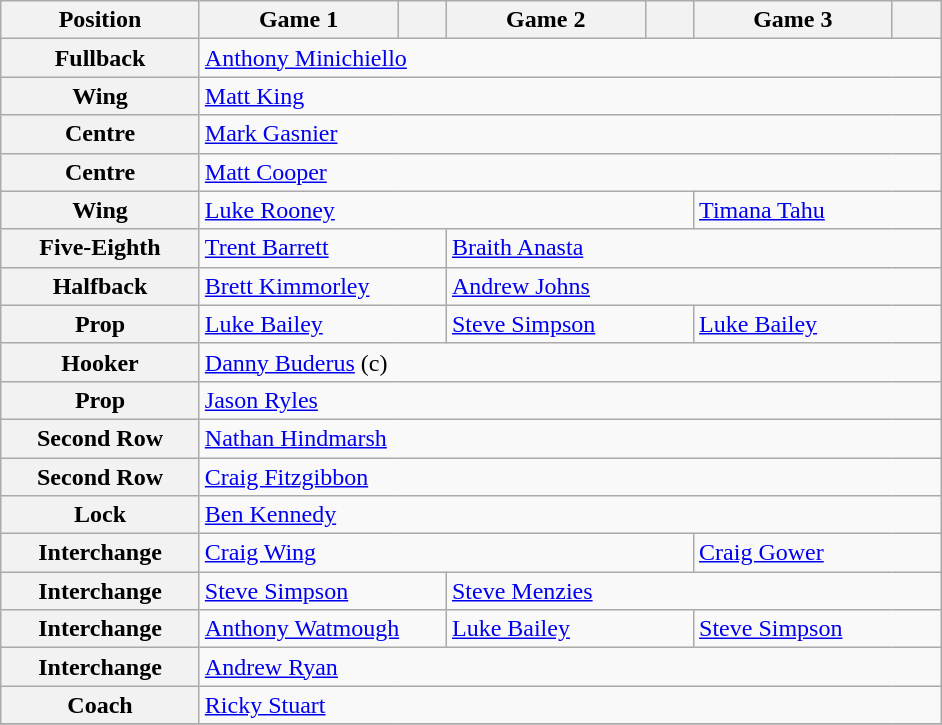<table class="wikitable">
<tr>
<th width="125">Position</th>
<th width="125">Game 1</th>
<th width="25"></th>
<th width="125">Game 2</th>
<th width="25"></th>
<th width="125">Game 3</th>
<th width="25"></th>
</tr>
<tr>
<th>Fullback</th>
<td colspan="6"> <a href='#'>Anthony Minichiello</a></td>
</tr>
<tr>
<th>Wing</th>
<td colspan="6"> <a href='#'>Matt King</a></td>
</tr>
<tr>
<th>Centre</th>
<td colspan="6"> <a href='#'>Mark Gasnier</a></td>
</tr>
<tr>
<th>Centre</th>
<td colspan="6"> <a href='#'>Matt Cooper</a></td>
</tr>
<tr>
<th>Wing</th>
<td colspan="4"> <a href='#'>Luke Rooney</a></td>
<td colspan="2"> <a href='#'>Timana Tahu</a></td>
</tr>
<tr>
<th>Five-Eighth</th>
<td colspan="2"> <a href='#'>Trent Barrett</a></td>
<td colspan="4"> <a href='#'>Braith Anasta</a></td>
</tr>
<tr>
<th>Halfback</th>
<td colspan="2"> <a href='#'>Brett Kimmorley</a></td>
<td colspan="4"> <a href='#'>Andrew Johns</a></td>
</tr>
<tr>
<th>Prop</th>
<td colspan="2"> <a href='#'>Luke Bailey</a></td>
<td colspan="2"> <a href='#'>Steve Simpson</a></td>
<td colspan="2"> <a href='#'>Luke Bailey</a></td>
</tr>
<tr>
<th>Hooker</th>
<td colspan="6"> <a href='#'>Danny Buderus</a> (c)</td>
</tr>
<tr>
<th>Prop</th>
<td colspan="6"> <a href='#'>Jason Ryles</a></td>
</tr>
<tr>
<th>Second Row</th>
<td colspan="6"> <a href='#'>Nathan Hindmarsh</a></td>
</tr>
<tr>
<th>Second Row</th>
<td colspan="6"> <a href='#'>Craig Fitzgibbon</a></td>
</tr>
<tr>
<th>Lock</th>
<td colspan="6"> <a href='#'>Ben Kennedy</a></td>
</tr>
<tr>
<th>Interchange</th>
<td colspan="4"> <a href='#'>Craig Wing</a></td>
<td colspan="2"> <a href='#'>Craig Gower</a></td>
</tr>
<tr>
<th>Interchange</th>
<td colspan="2"> <a href='#'>Steve Simpson</a></td>
<td colspan="4"> <a href='#'>Steve Menzies</a></td>
</tr>
<tr>
<th>Interchange</th>
<td colspan="2"> <a href='#'>Anthony Watmough</a></td>
<td colspan="2"> <a href='#'>Luke Bailey</a></td>
<td colspan="2"> <a href='#'>Steve Simpson</a></td>
</tr>
<tr>
<th>Interchange</th>
<td colspan="6"> <a href='#'>Andrew Ryan</a></td>
</tr>
<tr>
<th>Coach</th>
<td colspan="6"> <a href='#'>Ricky Stuart</a></td>
</tr>
<tr>
</tr>
</table>
